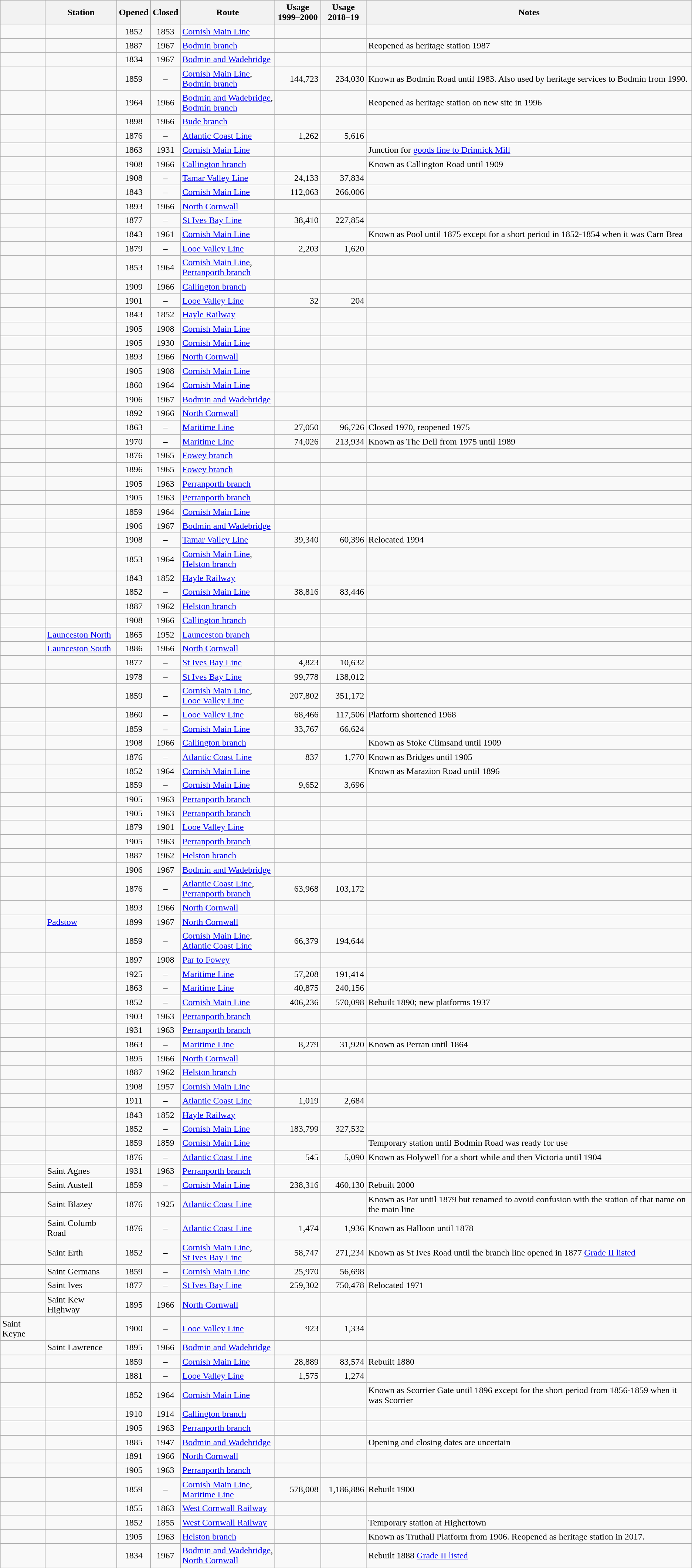<table class="wikitable sortable" align=centre>
<tr>
<th class="unsortable"></th>
<th>Station</th>
<th>Opened</th>
<th>Closed</th>
<th>Route</th>
<th width=75>Usage<br>1999–2000</th>
<th width=75>Usage<br>2018–19</th>
<th class="unsortable">Notes</th>
</tr>
<tr>
<td></td>
<td></td>
<td align=center>1852</td>
<td align=center>1853</td>
<td><a href='#'>Cornish Main Line</a></td>
<td></td>
<td></td>
<td></td>
</tr>
<tr>
<td></td>
<td></td>
<td align=center>1887</td>
<td align=center>1967</td>
<td><a href='#'>Bodmin branch</a></td>
<td></td>
<td></td>
<td>Reopened as heritage station 1987</td>
</tr>
<tr>
<td></td>
<td></td>
<td align=center>1834</td>
<td align=center>1967</td>
<td><a href='#'>Bodmin and Wadebridge</a></td>
<td></td>
<td></td>
<td></td>
</tr>
<tr>
<td></td>
<td></td>
<td align=center>1859</td>
<td align=center>–</td>
<td><a href='#'>Cornish Main Line</a>,<br><a href='#'>Bodmin branch</a></td>
<td align=right>144,723</td>
<td align=right>234,030</td>
<td>Known as Bodmin Road until 1983. Also used by heritage services to Bodmin from 1990.</td>
</tr>
<tr>
<td></td>
<td></td>
<td align=center>1964</td>
<td align=center>1966</td>
<td><a href='#'>Bodmin and Wadebridge</a>,<br><a href='#'>Bodmin branch</a></td>
<td></td>
<td></td>
<td>Reopened as heritage station on new site in 1996</td>
</tr>
<tr>
<td></td>
<td></td>
<td align=center>1898</td>
<td align=center>1966</td>
<td><a href='#'>Bude branch</a></td>
<td></td>
<td></td>
<td></td>
</tr>
<tr>
<td></td>
<td></td>
<td align=center>1876</td>
<td align=center>–</td>
<td><a href='#'>Atlantic Coast Line</a></td>
<td align=right>1,262</td>
<td align=right>5,616</td>
<td></td>
</tr>
<tr>
<td></td>
<td></td>
<td align=center>1863</td>
<td align=center>1931</td>
<td><a href='#'>Cornish Main Line</a></td>
<td></td>
<td></td>
<td>Junction for <a href='#'>goods line to Drinnick Mill</a></td>
</tr>
<tr>
<td></td>
<td></td>
<td align=center>1908</td>
<td align=center>1966</td>
<td><a href='#'>Callington branch</a></td>
<td></td>
<td></td>
<td>Known as Callington Road until 1909</td>
</tr>
<tr>
<td></td>
<td></td>
<td align=center>1908</td>
<td align=center>–</td>
<td><a href='#'>Tamar Valley Line</a></td>
<td align=right>24,133</td>
<td align=right>37,834</td>
<td></td>
</tr>
<tr>
<td></td>
<td></td>
<td align=center>1843</td>
<td align=center>–</td>
<td><a href='#'>Cornish Main Line</a></td>
<td align=right>112,063</td>
<td align=right>266,006</td>
<td></td>
</tr>
<tr>
<td></td>
<td></td>
<td align=center>1893</td>
<td align=center>1966</td>
<td><a href='#'>North Cornwall</a></td>
<td></td>
<td></td>
<td></td>
</tr>
<tr>
<td></td>
<td></td>
<td align=center>1877</td>
<td align=center>–</td>
<td><a href='#'>St Ives Bay Line</a></td>
<td align=right>38,410</td>
<td align=right>227,854</td>
<td></td>
</tr>
<tr>
<td></td>
<td></td>
<td align=center>1843</td>
<td align=center>1961</td>
<td><a href='#'>Cornish Main Line</a></td>
<td></td>
<td></td>
<td>Known as Pool until 1875 except for a short period in 1852-1854 when it was Carn Brea</td>
</tr>
<tr>
<td></td>
<td></td>
<td align=center>1879</td>
<td align=center>–</td>
<td><a href='#'>Looe Valley Line</a></td>
<td align=right>2,203</td>
<td align=right>1,620</td>
<td></td>
</tr>
<tr>
<td></td>
<td></td>
<td align=center>1853</td>
<td align=center>1964</td>
<td><a href='#'>Cornish Main Line</a>,<br><a href='#'>Perranporth branch</a></td>
<td></td>
<td></td>
<td></td>
</tr>
<tr>
<td></td>
<td></td>
<td align=center>1909</td>
<td align=center>1966</td>
<td><a href='#'>Callington branch</a></td>
<td></td>
<td></td>
<td></td>
</tr>
<tr>
<td></td>
<td></td>
<td align=center>1901</td>
<td align=center>–</td>
<td><a href='#'>Looe Valley Line</a></td>
<td align=right>32</td>
<td align=right>204</td>
<td></td>
</tr>
<tr>
<td></td>
<td></td>
<td align=center>1843</td>
<td align=center>1852</td>
<td><a href='#'>Hayle Railway</a></td>
<td></td>
<td></td>
<td></td>
</tr>
<tr>
<td></td>
<td></td>
<td align=center>1905</td>
<td align=center>1908</td>
<td><a href='#'>Cornish Main Line</a></td>
<td></td>
<td></td>
<td></td>
</tr>
<tr>
<td></td>
<td></td>
<td align=center>1905</td>
<td align=center>1930</td>
<td><a href='#'>Cornish Main Line</a></td>
<td></td>
<td></td>
<td></td>
</tr>
<tr>
<td></td>
<td></td>
<td align=center>1893</td>
<td align=center>1966</td>
<td><a href='#'>North Cornwall</a></td>
<td></td>
<td></td>
<td></td>
</tr>
<tr>
<td></td>
<td></td>
<td align=center>1905</td>
<td align=center>1908</td>
<td><a href='#'>Cornish Main Line</a></td>
<td></td>
<td></td>
<td></td>
</tr>
<tr>
<td></td>
<td></td>
<td align=center>1860</td>
<td align=center>1964</td>
<td><a href='#'>Cornish Main Line</a></td>
<td></td>
<td></td>
<td></td>
</tr>
<tr>
<td></td>
<td></td>
<td align=center>1906</td>
<td align=center>1967</td>
<td><a href='#'>Bodmin and Wadebridge</a></td>
<td></td>
<td></td>
<td></td>
</tr>
<tr>
<td></td>
<td></td>
<td align=center>1892</td>
<td align=center>1966</td>
<td><a href='#'>North Cornwall</a></td>
<td></td>
<td></td>
<td></td>
</tr>
<tr>
<td></td>
<td></td>
<td align=center>1863</td>
<td align=center>–</td>
<td><a href='#'>Maritime Line</a></td>
<td align=right>27,050</td>
<td align=right>96,726</td>
<td>Closed 1970, reopened 1975</td>
</tr>
<tr>
<td></td>
<td></td>
<td align=center>1970</td>
<td align=center>–</td>
<td><a href='#'>Maritime Line</a></td>
<td align=right>74,026</td>
<td align=right>213,934</td>
<td>Known as The Dell from 1975 until 1989</td>
</tr>
<tr>
<td></td>
<td></td>
<td align=center>1876</td>
<td align=center>1965</td>
<td><a href='#'>Fowey branch</a></td>
<td></td>
<td></td>
<td></td>
</tr>
<tr>
<td></td>
<td></td>
<td align=center>1896</td>
<td align=center>1965</td>
<td><a href='#'>Fowey branch</a></td>
<td></td>
<td></td>
<td></td>
</tr>
<tr>
<td></td>
<td></td>
<td align=center>1905</td>
<td align=center>1963</td>
<td><a href='#'>Perranporth branch</a></td>
<td></td>
<td></td>
<td></td>
</tr>
<tr>
<td></td>
<td></td>
<td align=center>1905</td>
<td align=center>1963</td>
<td><a href='#'>Perranporth branch</a></td>
<td></td>
<td></td>
<td></td>
</tr>
<tr>
<td></td>
<td></td>
<td align=center>1859</td>
<td align=center>1964</td>
<td><a href='#'>Cornish Main Line</a></td>
<td></td>
<td></td>
<td></td>
</tr>
<tr>
<td></td>
<td></td>
<td align=center>1906</td>
<td align=center>1967</td>
<td><a href='#'>Bodmin and Wadebridge</a></td>
<td></td>
<td></td>
<td></td>
</tr>
<tr>
<td></td>
<td></td>
<td align=center>1908</td>
<td align=center>–</td>
<td><a href='#'>Tamar Valley Line</a></td>
<td align=right>39,340</td>
<td align=right>60,396</td>
<td>Relocated 1994</td>
</tr>
<tr>
<td></td>
<td></td>
<td align=center>1853</td>
<td align=center>1964</td>
<td><a href='#'>Cornish Main Line</a>,<br><a href='#'>Helston branch</a></td>
<td></td>
<td></td>
<td></td>
</tr>
<tr>
<td></td>
<td></td>
<td align=center>1843</td>
<td align=center>1852</td>
<td><a href='#'>Hayle Railway</a></td>
<td></td>
<td></td>
<td></td>
</tr>
<tr>
<td></td>
<td></td>
<td align=center>1852</td>
<td align=center>–</td>
<td><a href='#'>Cornish Main Line</a></td>
<td align=right>38,816</td>
<td align=right>83,446</td>
<td></td>
</tr>
<tr>
<td></td>
<td></td>
<td align=center>1887</td>
<td align=center>1962</td>
<td><a href='#'>Helston branch</a></td>
<td></td>
<td></td>
<td></td>
</tr>
<tr>
<td></td>
<td></td>
<td align=center>1908</td>
<td align=center>1966</td>
<td><a href='#'>Callington branch</a></td>
<td></td>
<td></td>
<td></td>
</tr>
<tr>
<td></td>
<td><a href='#'>Launceston North</a></td>
<td align=center>1865</td>
<td align=center>1952</td>
<td><a href='#'>Launceston branch</a></td>
<td></td>
<td></td>
<td></td>
</tr>
<tr>
<td></td>
<td><a href='#'>Launceston South</a></td>
<td align=center>1886</td>
<td align=center>1966</td>
<td><a href='#'>North Cornwall</a></td>
<td></td>
<td></td>
<td></td>
</tr>
<tr>
<td></td>
<td></td>
<td align=center>1877</td>
<td align=center>–</td>
<td><a href='#'>St Ives Bay Line</a></td>
<td align=right>4,823</td>
<td align=right>10,632</td>
<td></td>
</tr>
<tr>
<td></td>
<td></td>
<td align=center>1978</td>
<td align=center>–</td>
<td><a href='#'>St Ives Bay Line</a></td>
<td align=right>99,778</td>
<td align=right>138,012</td>
<td></td>
</tr>
<tr>
<td></td>
<td></td>
<td align=center>1859</td>
<td align=center>–</td>
<td><a href='#'>Cornish Main Line</a>,<br><a href='#'>Looe Valley Line</a></td>
<td align=right>207,802</td>
<td align=right>351,172</td>
<td></td>
</tr>
<tr>
<td></td>
<td></td>
<td align=center>1860</td>
<td align=center>–</td>
<td><a href='#'>Looe Valley Line</a></td>
<td align=right>68,466</td>
<td align=right>117,506</td>
<td>Platform shortened 1968</td>
</tr>
<tr>
<td></td>
<td></td>
<td align=center>1859</td>
<td align=center>–</td>
<td><a href='#'>Cornish Main Line</a></td>
<td align=right>33,767</td>
<td align=right>66,624</td>
<td></td>
</tr>
<tr>
<td></td>
<td></td>
<td align=center>1908</td>
<td align=center>1966</td>
<td><a href='#'>Callington branch</a></td>
<td></td>
<td></td>
<td>Known as Stoke Climsand until 1909</td>
</tr>
<tr>
<td></td>
<td></td>
<td align=center>1876</td>
<td align=center>–</td>
<td><a href='#'>Atlantic Coast Line</a></td>
<td align=right>837</td>
<td align=right>1,770</td>
<td>Known as Bridges until 1905</td>
</tr>
<tr>
<td></td>
<td></td>
<td align=center>1852</td>
<td align=center>1964</td>
<td><a href='#'>Cornish Main Line</a></td>
<td></td>
<td></td>
<td>Known as Marazion Road until 1896</td>
</tr>
<tr>
<td></td>
<td></td>
<td align=center>1859</td>
<td align=center>–</td>
<td><a href='#'>Cornish Main Line</a></td>
<td align=right>9,652</td>
<td align=right>3,696</td>
<td></td>
</tr>
<tr>
<td></td>
<td></td>
<td align=center>1905</td>
<td align=center>1963</td>
<td><a href='#'>Perranporth branch</a></td>
<td></td>
<td></td>
<td></td>
</tr>
<tr>
<td></td>
<td></td>
<td align=center>1905</td>
<td align=center>1963</td>
<td><a href='#'>Perranporth branch</a></td>
<td></td>
<td></td>
<td></td>
</tr>
<tr>
<td></td>
<td></td>
<td align=center>1879</td>
<td align=center>1901</td>
<td><a href='#'>Looe Valley Line</a></td>
<td></td>
<td></td>
<td></td>
</tr>
<tr>
<td></td>
<td></td>
<td align=center>1905</td>
<td align=center>1963</td>
<td><a href='#'>Perranporth branch</a></td>
<td></td>
<td></td>
<td></td>
</tr>
<tr>
<td></td>
<td></td>
<td align=center>1887</td>
<td align=center>1962</td>
<td><a href='#'>Helston branch</a></td>
<td></td>
<td></td>
<td></td>
</tr>
<tr>
<td></td>
<td></td>
<td align=center>1906</td>
<td align=center>1967</td>
<td><a href='#'>Bodmin and Wadebridge</a></td>
<td></td>
<td></td>
<td></td>
</tr>
<tr>
<td></td>
<td></td>
<td align=center>1876</td>
<td align=center>–</td>
<td><a href='#'>Atlantic Coast Line</a>,<br><a href='#'>Perranporth branch</a></td>
<td align=right>63,968</td>
<td align=right>103,172</td>
<td></td>
</tr>
<tr>
<td></td>
<td></td>
<td align=center>1893</td>
<td align=center>1966</td>
<td><a href='#'>North Cornwall</a></td>
<td></td>
<td></td>
<td></td>
</tr>
<tr>
<td></td>
<td><a href='#'>Padstow</a></td>
<td align=center>1899</td>
<td align=center>1967</td>
<td><a href='#'>North Cornwall</a></td>
<td></td>
<td></td>
<td></td>
</tr>
<tr>
<td></td>
<td></td>
<td align=center>1859</td>
<td align=center>–</td>
<td><a href='#'>Cornish Main Line</a>,<br><a href='#'>Atlantic Coast Line</a></td>
<td align=right>66,379</td>
<td align=right>194,644</td>
<td></td>
</tr>
<tr>
<td></td>
<td></td>
<td align=center>1897</td>
<td align=center>1908</td>
<td><a href='#'>Par to Fowey</a></td>
<td></td>
<td></td>
<td></td>
</tr>
<tr>
<td></td>
<td></td>
<td align=center>1925</td>
<td align=center>–</td>
<td><a href='#'>Maritime Line</a></td>
<td align=right>57,208</td>
<td align=right>191,414</td>
<td></td>
</tr>
<tr>
<td></td>
<td></td>
<td align=center>1863</td>
<td align=center>–</td>
<td><a href='#'>Maritime Line</a></td>
<td align=right>40,875</td>
<td align=right>240,156</td>
<td></td>
</tr>
<tr>
<td></td>
<td></td>
<td align=center>1852</td>
<td align=center>–</td>
<td><a href='#'>Cornish Main Line</a></td>
<td align=right>406,236</td>
<td align=right>570,098</td>
<td>Rebuilt 1890; new platforms 1937</td>
</tr>
<tr>
<td></td>
<td></td>
<td align=center>1903</td>
<td align=center>1963</td>
<td><a href='#'>Perranporth branch</a></td>
<td></td>
<td></td>
<td></td>
</tr>
<tr>
<td></td>
<td></td>
<td align=center>1931</td>
<td align=center>1963</td>
<td><a href='#'>Perranporth branch</a></td>
<td></td>
<td></td>
<td></td>
</tr>
<tr>
<td></td>
<td></td>
<td align=center>1863</td>
<td align=center>–</td>
<td><a href='#'>Maritime Line</a></td>
<td align=right>8,279</td>
<td align=right>31,920</td>
<td>Known as Perran until 1864</td>
</tr>
<tr>
<td></td>
<td></td>
<td align=center>1895</td>
<td align=center>1966</td>
<td><a href='#'>North Cornwall</a></td>
<td></td>
<td></td>
<td></td>
</tr>
<tr>
<td></td>
<td></td>
<td align=center>1887</td>
<td align=center>1962</td>
<td><a href='#'>Helston branch</a></td>
<td></td>
<td></td>
<td></td>
</tr>
<tr>
<td></td>
<td></td>
<td align=center>1908</td>
<td align=center>1957</td>
<td><a href='#'>Cornish Main Line</a></td>
<td></td>
<td></td>
<td></td>
</tr>
<tr>
<td></td>
<td></td>
<td align=center>1911</td>
<td align=center>–</td>
<td><a href='#'>Atlantic Coast Line</a></td>
<td align=right>1,019</td>
<td align=right>2,684</td>
<td></td>
</tr>
<tr>
<td></td>
<td></td>
<td align=center>1843</td>
<td align=center>1852</td>
<td><a href='#'>Hayle Railway</a></td>
<td></td>
<td></td>
<td></td>
</tr>
<tr>
<td></td>
<td></td>
<td align=center>1852</td>
<td align=center>–</td>
<td><a href='#'>Cornish Main Line</a></td>
<td align=right>183,799</td>
<td align=right>327,532</td>
<td></td>
</tr>
<tr>
<td></td>
<td></td>
<td align=center>1859</td>
<td align=center>1859</td>
<td><a href='#'>Cornish Main Line</a></td>
<td></td>
<td></td>
<td>Temporary station until Bodmin Road was ready for use</td>
</tr>
<tr>
<td></td>
<td></td>
<td align=center>1876</td>
<td align=center>–</td>
<td><a href='#'>Atlantic Coast Line</a></td>
<td align=right>545</td>
<td align=right>5,090</td>
<td>Known as Holywell for a short while and then Victoria until 1904</td>
</tr>
<tr>
<td></td>
<td><span>Saint Agnes</span></td>
<td align=center>1931</td>
<td align=center>1963</td>
<td><a href='#'>Perranporth branch</a></td>
<td></td>
<td></td>
<td></td>
</tr>
<tr>
<td></td>
<td><span>Saint Austell</span></td>
<td align=center>1859</td>
<td align=center>–</td>
<td><a href='#'>Cornish Main Line</a></td>
<td align=right>238,316</td>
<td align=right>460,130</td>
<td>Rebuilt 2000</td>
</tr>
<tr>
<td></td>
<td><span>Saint Blazey</span></td>
<td align=center>1876</td>
<td align=center>1925</td>
<td><a href='#'>Atlantic Coast Line</a></td>
<td></td>
<td></td>
<td>Known as Par until 1879 but renamed to avoid confusion with the station of that name on the main line</td>
</tr>
<tr>
<td></td>
<td><span>Saint Columb Road</span></td>
<td align=center>1876</td>
<td align=center>–</td>
<td><a href='#'>Atlantic Coast Line</a></td>
<td align=right>1,474</td>
<td align=right>1,936</td>
<td>Known as Halloon until 1878</td>
</tr>
<tr>
<td></td>
<td><span>Saint Erth</span></td>
<td align=center>1852</td>
<td align=center>–</td>
<td><a href='#'>Cornish Main Line</a>,<br><a href='#'>St Ives Bay Line</a></td>
<td align=right>58,747</td>
<td align=right>271,234</td>
<td>Known as St Ives Road until the branch line opened in 1877 <a href='#'>Grade II listed</a></td>
</tr>
<tr>
<td></td>
<td><span>Saint Germans</span></td>
<td align=center>1859</td>
<td align=center>–</td>
<td><a href='#'>Cornish Main Line</a></td>
<td align=right>25,970</td>
<td align=right>56,698</td>
<td></td>
</tr>
<tr>
<td></td>
<td><span>Saint Ives</span></td>
<td align=center>1877</td>
<td align=center>–</td>
<td><a href='#'>St Ives Bay Line</a></td>
<td align=right>259,302</td>
<td align=right>750,478</td>
<td>Relocated 1971</td>
</tr>
<tr>
<td></td>
<td><span>Saint Kew Highway</span></td>
<td align=center>1895</td>
<td align=center>1966</td>
<td><a href='#'>North Cornwall</a></td>
<td></td>
<td></td>
<td></td>
</tr>
<tr>
<td><span>Saint Keyne</span></td>
<td></td>
<td align=center>1900</td>
<td align=center>–</td>
<td><a href='#'>Looe Valley Line</a></td>
<td align=right>923</td>
<td align=right>1,334</td>
<td></td>
</tr>
<tr>
<td></td>
<td><span>Saint Lawrence</span></td>
<td align=center>1895</td>
<td align=center>1966</td>
<td><a href='#'>Bodmin and Wadebridge</a></td>
<td></td>
<td></td>
<td></td>
</tr>
<tr>
<td></td>
<td></td>
<td align=center>1859</td>
<td align=center>–</td>
<td><a href='#'>Cornish Main Line</a></td>
<td align=right>28,889</td>
<td align=right>83,574</td>
<td>Rebuilt 1880</td>
</tr>
<tr>
<td></td>
<td></td>
<td align=center>1881</td>
<td align=center>–</td>
<td><a href='#'>Looe Valley Line</a></td>
<td align=right>1,575</td>
<td align=right>1,274</td>
<td></td>
</tr>
<tr>
<td></td>
<td></td>
<td align=center>1852</td>
<td align=center>1964</td>
<td><a href='#'>Cornish Main Line</a></td>
<td></td>
<td></td>
<td>Known as Scorrier Gate until 1896 except for the short period from 1856-1859 when it was Scorrier</td>
</tr>
<tr>
<td></td>
<td></td>
<td align=center>1910</td>
<td align=center>1914</td>
<td><a href='#'>Callington branch</a></td>
<td></td>
<td></td>
<td></td>
</tr>
<tr>
<td></td>
<td></td>
<td align=center>1905</td>
<td align=center>1963</td>
<td><a href='#'>Perranporth branch</a></td>
<td></td>
<td></td>
<td></td>
</tr>
<tr>
<td></td>
<td></td>
<td align=center>1885</td>
<td align=center>1947</td>
<td><a href='#'>Bodmin and Wadebridge</a></td>
<td></td>
<td></td>
<td>Opening and closing dates are uncertain</td>
</tr>
<tr>
<td></td>
<td></td>
<td align=center>1891</td>
<td align=center>1966</td>
<td><a href='#'>North Cornwall</a></td>
<td></td>
<td></td>
<td></td>
</tr>
<tr>
<td></td>
<td></td>
<td align=center>1905</td>
<td align=center>1963</td>
<td><a href='#'>Perranporth branch</a></td>
<td></td>
<td></td>
<td></td>
</tr>
<tr>
<td></td>
<td></td>
<td align=center>1859</td>
<td align=center>–</td>
<td><a href='#'>Cornish Main Line</a>,<br><a href='#'>Maritime Line</a></td>
<td align=right>578,008</td>
<td align=right>1,186,886</td>
<td>Rebuilt 1900</td>
</tr>
<tr>
<td></td>
<td></td>
<td align=center>1855</td>
<td align=center>1863</td>
<td><a href='#'>West Cornwall Railway</a></td>
<td></td>
<td></td>
<td></td>
</tr>
<tr>
<td></td>
<td></td>
<td align=center>1852</td>
<td align=center>1855</td>
<td><a href='#'>West Cornwall Railway</a></td>
<td></td>
<td></td>
<td>Temporary station at Highertown</td>
</tr>
<tr>
<td></td>
<td></td>
<td align=center>1905</td>
<td align=center>1963</td>
<td><a href='#'>Helston branch</a></td>
<td></td>
<td></td>
<td>Known as Truthall Platform from 1906. Reopened as heritage station in 2017.</td>
</tr>
<tr>
<td></td>
<td></td>
<td align=center>1834</td>
<td align=center>1967</td>
<td><a href='#'>Bodmin and Wadebridge</a>,<br><a href='#'>North Cornwall</a></td>
<td></td>
<td></td>
<td>Rebuilt 1888 <a href='#'>Grade II listed</a></td>
</tr>
<tr>
</tr>
</table>
